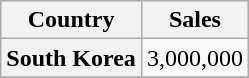<table class="wikitable plainrowheaders">
<tr>
<th>Country</th>
<th>Sales</th>
</tr>
<tr>
<th scope="row">South Korea </th>
<td>3,000,000</td>
</tr>
<tr>
</tr>
</table>
